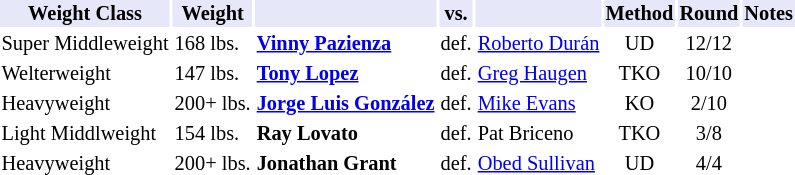<table class="toccolours" style="font-size: 85%;">
<tr>
<th style="background:#e6e8fa; color:#000; text-align:center;">Weight Class</th>
<th style="background:#e6e8fa; color:#000; text-align:center;">Weight</th>
<th style="background:#e6e8fa; color:#000; text-align:center;"></th>
<th style="background:#e6e8fa; color:#000; text-align:center;">vs.</th>
<th style="background:#e6e8fa; color:#000; text-align:center;"></th>
<th style="background:#e6e8fa; color:#000; text-align:center;">Method</th>
<th style="background:#e6e8fa; color:#000; text-align:center;">Round</th>
<th style="background:#e6e8fa; color:#000; text-align:center;">Notes</th>
</tr>
<tr>
<td>Super Middleweight</td>
<td>168 lbs.</td>
<td><strong><a href='#'>Vinny Pazienza</a></strong></td>
<td>def.</td>
<td><a href='#'>Roberto Durán</a></td>
<td align=center>UD</td>
<td align=center>12/12</td>
<td></td>
</tr>
<tr>
<td>Welterweight</td>
<td>147 lbs.</td>
<td><strong><a href='#'>Tony Lopez</a></strong></td>
<td>def.</td>
<td><a href='#'>Greg Haugen</a></td>
<td align=center>TKO</td>
<td align=center>10/10</td>
</tr>
<tr>
<td>Heavyweight</td>
<td>200+ lbs.</td>
<td><strong><a href='#'>Jorge Luis González</a></strong></td>
<td>def.</td>
<td><a href='#'>Mike Evans</a></td>
<td align=center>KO</td>
<td align=center>2/10</td>
</tr>
<tr>
<td>Light Middlweight</td>
<td>154 lbs.</td>
<td><strong>Ray Lovato</strong></td>
<td>def.</td>
<td>Pat Briceno</td>
<td align=center>TKO</td>
<td align=center>3/8</td>
</tr>
<tr>
<td>Heavyweight</td>
<td>200+ lbs.</td>
<td><strong>Jonathan Grant</strong></td>
<td>def.</td>
<td><a href='#'>Obed Sullivan</a></td>
<td align=center>UD</td>
<td align=center>4/4</td>
</tr>
</table>
